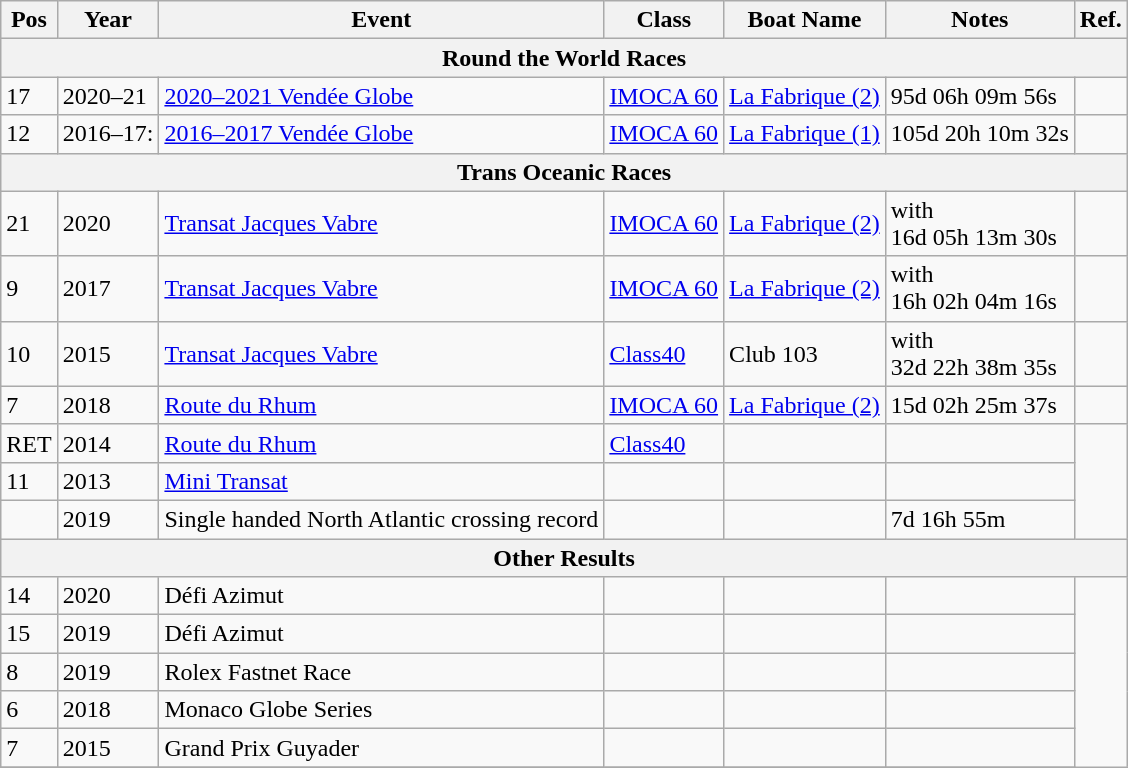<table class="wikitable sortable">
<tr>
<th>Pos</th>
<th>Year</th>
<th>Event</th>
<th>Class</th>
<th>Boat Name</th>
<th>Notes</th>
<th>Ref.</th>
</tr>
<tr>
<th colspan=7>Round the World Races</th>
</tr>
<tr>
<td>17</td>
<td>2020–21</td>
<td><a href='#'>2020–2021 Vendée Globe</a></td>
<td><a href='#'>IMOCA 60</a></td>
<td><a href='#'>La Fabrique (2)</a></td>
<td>95d 06h 09m 56s</td>
<td></td>
</tr>
<tr>
<td>12</td>
<td>2016–17:</td>
<td><a href='#'>2016–2017 Vendée Globe</a></td>
<td><a href='#'>IMOCA 60</a></td>
<td><a href='#'>La Fabrique (1)</a></td>
<td>105d 20h 10m 32s</td>
<td></td>
</tr>
<tr>
<th colspan=7>Trans Oceanic Races</th>
</tr>
<tr>
<td>21</td>
<td>2020</td>
<td><a href='#'>Transat Jacques Vabre</a></td>
<td><a href='#'>IMOCA 60</a></td>
<td><a href='#'>La Fabrique (2)</a></td>
<td>with <br>16d 05h 13m 30s</td>
<td></td>
</tr>
<tr>
<td>9</td>
<td>2017</td>
<td><a href='#'>Transat Jacques Vabre</a></td>
<td><a href='#'>IMOCA 60</a></td>
<td><a href='#'>La Fabrique (2)</a></td>
<td>with <br>16h 02h 04m 16s</td>
<td></td>
</tr>
<tr>
<td>10</td>
<td>2015</td>
<td><a href='#'>Transat Jacques Vabre</a></td>
<td><a href='#'>Class40</a></td>
<td>Club 103</td>
<td>with <br>32d 22h 38m 35s</td>
<td></td>
</tr>
<tr>
<td>7</td>
<td>2018</td>
<td><a href='#'>Route du Rhum</a></td>
<td><a href='#'>IMOCA 60</a></td>
<td><a href='#'>La Fabrique (2)</a></td>
<td>15d 02h 25m 37s</td>
<td></td>
</tr>
<tr>
<td>RET</td>
<td>2014</td>
<td><a href='#'>Route du Rhum</a></td>
<td><a href='#'>Class40</a></td>
<td></td>
<td></td>
</tr>
<tr>
<td>11</td>
<td>2013</td>
<td><a href='#'>Mini Transat</a></td>
<td></td>
<td></td>
<td></td>
</tr>
<tr>
<td></td>
<td>2019</td>
<td>Single handed North Atlantic crossing record</td>
<td></td>
<td></td>
<td>7d 16h 55m</td>
</tr>
<tr>
<th colspan=7>Other Results</th>
</tr>
<tr>
<td>14</td>
<td>2020</td>
<td>Défi Azimut</td>
<td></td>
<td></td>
<td></td>
</tr>
<tr>
<td>15</td>
<td>2019</td>
<td>Défi Azimut</td>
<td></td>
<td></td>
<td></td>
</tr>
<tr>
<td>8</td>
<td>2019</td>
<td>Rolex Fastnet Race</td>
<td></td>
<td></td>
<td></td>
</tr>
<tr>
<td>6</td>
<td>2018</td>
<td>Monaco Globe Series</td>
<td></td>
<td></td>
<td></td>
</tr>
<tr>
<td>7</td>
<td>2015</td>
<td>Grand Prix Guyader</td>
<td></td>
<td></td>
<td></td>
</tr>
<tr>
</tr>
</table>
